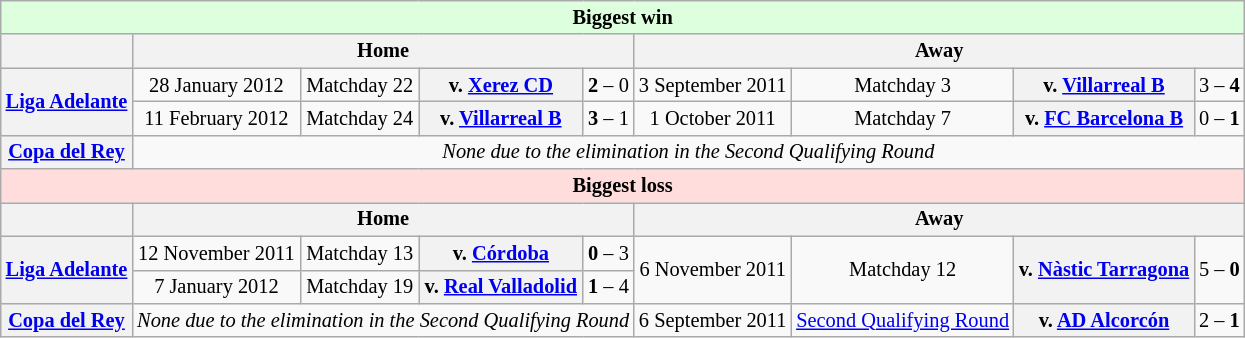<table class="wikitable" style="font-size: 85%">
<tr>
<td style="background:#dfd; text-align:center;" colspan="11"><strong>Biggest win</strong></td>
</tr>
<tr>
<th></th>
<th colspan="4">Home</th>
<th colspan="4">Away</th>
</tr>
<tr>
<th rowspan="2"><a href='#'>Liga Adelante</a></th>
<td style="text-align:center;">28 January 2012</td>
<td style="text-align:center;">Matchday 22</td>
<th>v. <a href='#'>Xerez CD</a></th>
<td style="text-align:center;"><strong>2</strong> – 0</td>
<td style="text-align:center;">3 September 2011</td>
<td style="text-align:center;">Matchday 3</td>
<th>v. <a href='#'>Villarreal B</a></th>
<td style="text-align:center;">3 – <strong>4</strong></td>
</tr>
<tr>
<td style="text-align:center;">11 February 2012</td>
<td style="text-align:center;">Matchday 24</td>
<th>v. <a href='#'>Villarreal B</a></th>
<td style="text-align:center;"><strong>3</strong> – 1</td>
<td style="text-align:center;">1 October 2011</td>
<td style="text-align:center;">Matchday 7</td>
<th>v. <a href='#'>FC Barcelona B</a></th>
<td style="text-align:center;">0 – <strong>1</strong></td>
</tr>
<tr>
<th><a href='#'>Copa del Rey</a></th>
<td style="text-align:center;" colspan="8"><em>None due to the elimination in the Second Qualifying Round</em></td>
</tr>
<tr>
<td style="background:#fdd; text-align:center;" colspan="11"><strong>Biggest loss</strong></td>
</tr>
<tr>
<th></th>
<th colspan="4">Home</th>
<th colspan="4">Away</th>
</tr>
<tr>
<th rowspan="2"><a href='#'>Liga Adelante</a></th>
<td style="text-align:center;">12 November 2011</td>
<td style="text-align:center;">Matchday 13</td>
<th>v. <a href='#'>Córdoba</a></th>
<td style="text-align:center;"><strong>0</strong> – 3</td>
<td style="text-align:center;" rowspan="2">6 November 2011</td>
<td style="text-align:center;" rowspan="2">Matchday 12</td>
<th rowspan="2">v. <a href='#'>Nàstic Tarragona</a></th>
<td style="text-align:center;" rowspan="2">5 – <strong>0</strong></td>
</tr>
<tr>
<td style="text-align:center;">7 January 2012</td>
<td style="text-align:center;">Matchday 19</td>
<th>v. <a href='#'>Real Valladolid</a></th>
<td style="text-align:center;"><strong>1</strong> – 4</td>
</tr>
<tr>
<th><a href='#'>Copa del Rey</a></th>
<td style="text-align:center;" colspan="4"><em>None due to the elimination in the Second Qualifying Round</em></td>
<td style="text-align:center;">6 September 2011</td>
<td style="text-align:center;"><a href='#'>Second Qualifying Round</a></td>
<th>v. <a href='#'>AD Alcorcón</a></th>
<td style="text-align:center;">2 – <strong>1</strong></td>
</tr>
</table>
